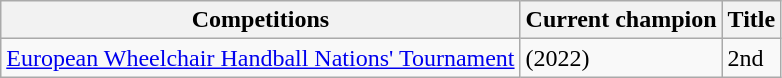<table class="wikitable sortable">
<tr>
<th>Competitions</th>
<th>Current champion</th>
<th>Title</th>
</tr>
<tr>
<td><a href='#'>European Wheelchair Handball Nations' Tournament</a></td>
<td> (2022)</td>
<td>2nd</td>
</tr>
</table>
